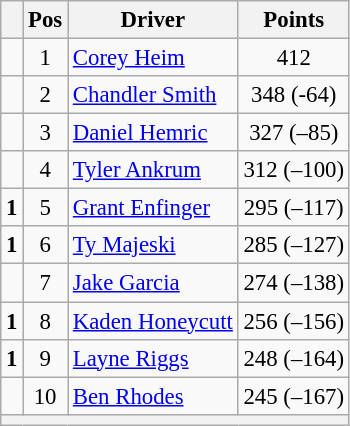<table class="wikitable" style="font-size: 95%;">
<tr>
<th></th>
<th>Pos</th>
<th>Driver</th>
<th>Points</th>
</tr>
<tr>
<td align="left"></td>
<td style="text-align:center;">1</td>
<td><a href='#'>Corey Heim</a></td>
<td style="text-align:center;">412</td>
</tr>
<tr>
<td align="left"></td>
<td style="text-align:center;">2</td>
<td><a href='#'>Chandler Smith</a></td>
<td style="text-align:center;">348 (-64)</td>
</tr>
<tr>
<td align="left"></td>
<td style="text-align:center;">3</td>
<td><a href='#'>Daniel Hemric</a></td>
<td style="text-align:center;">327 (–85)</td>
</tr>
<tr>
<td align="left"></td>
<td style="text-align:center;">4</td>
<td><a href='#'>Tyler Ankrum</a></td>
<td style="text-align:center;">312 (–100)</td>
</tr>
<tr>
<td align="left"> <strong>1</strong></td>
<td style="text-align:center;">5</td>
<td><a href='#'>Grant Enfinger</a></td>
<td style="text-align:center;">295 (–117)</td>
</tr>
<tr>
<td align="left"> <strong>1</strong></td>
<td style="text-align:center;">6</td>
<td><a href='#'>Ty Majeski</a></td>
<td style="text-align:center;">285 (–127)</td>
</tr>
<tr>
<td align="left"></td>
<td style="text-align:center;">7</td>
<td><a href='#'>Jake Garcia</a></td>
<td style="text-align:center;">274 (–138)</td>
</tr>
<tr>
<td align="left"> <strong>1</strong></td>
<td style="text-align:center;">8</td>
<td><a href='#'>Kaden Honeycutt</a></td>
<td style="text-align:center;">256 (–156)</td>
</tr>
<tr>
<td align="left"> <strong>1</strong></td>
<td style="text-align:center;">9</td>
<td><a href='#'>Layne Riggs</a></td>
<td style="text-align:center;">248 (–164)</td>
</tr>
<tr>
<td align="left"></td>
<td style="text-align:center;">10</td>
<td><a href='#'>Ben Rhodes</a></td>
<td style="text-align:center;">245 (–167)</td>
</tr>
<tr class="sortbottom">
<th colspan="9"></th>
</tr>
</table>
